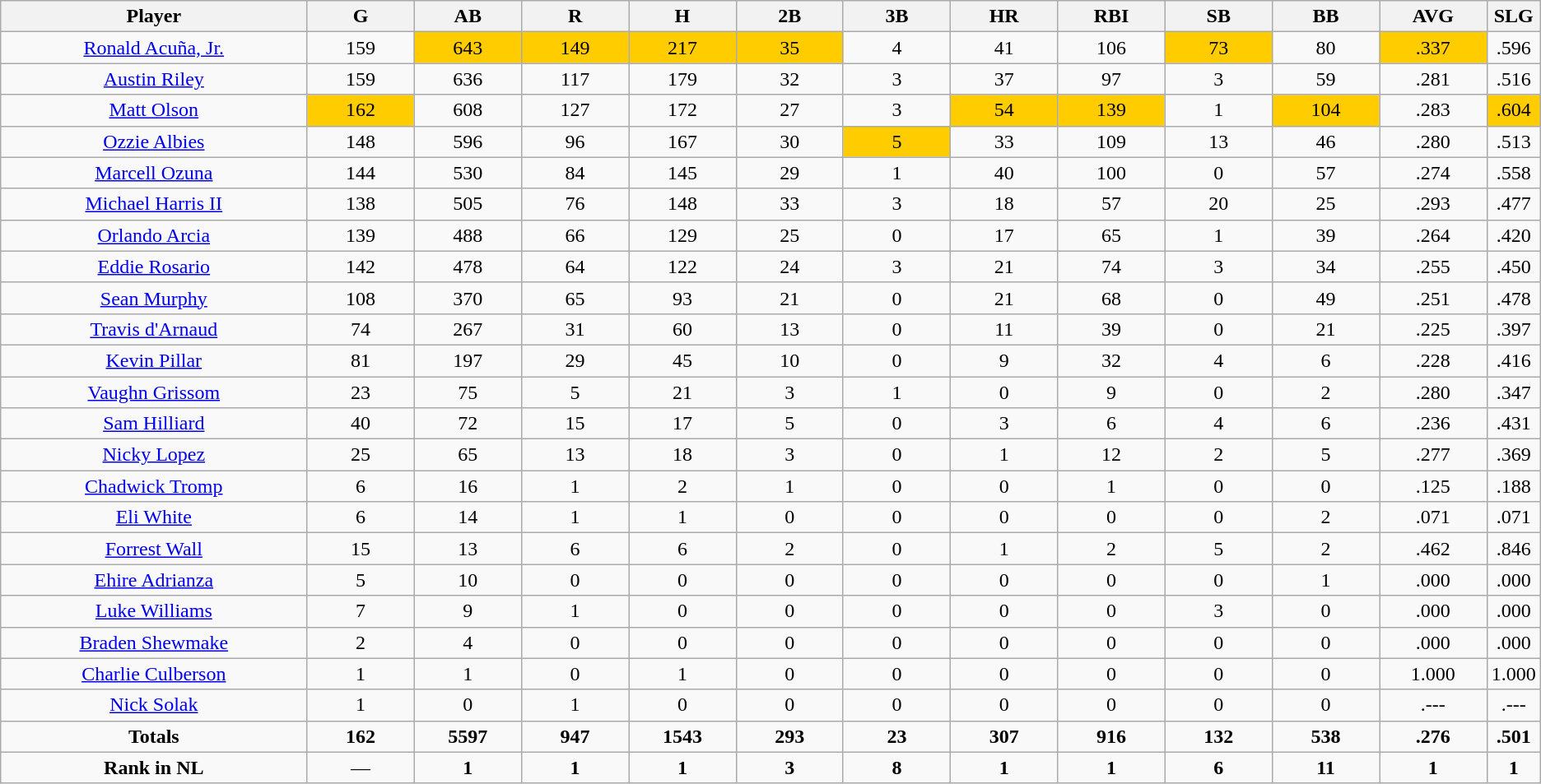<table class=wikitable style="text-align:center">
<tr>
<th bgcolor=#DDDDFF; width="20%">Player</th>
<th bgcolor=#DDDDFF; width="7%">G</th>
<th bgcolor=#DDDDFF; width="7%">AB</th>
<th bgcolor=#DDDDFF; width="7%">R</th>
<th bgcolor=#DDDDFF; width="7%">H</th>
<th bgcolor=#DDDDFF; width="7%">2B</th>
<th bgcolor=#DDDDFF; width="7%">3B</th>
<th bgcolor=#DDDDFF; width="7%">HR</th>
<th bgcolor=#DDDDFF; width="7%">RBI</th>
<th bgcolor=#DDDDFF; width="7%">SB</th>
<th bgcolor=#DDDDFF; width="7%">BB</th>
<th bgcolor=#DDDDFF; width="7%">AVG</th>
<th bgcolor=#DDDDFF; width="7%">SLG</th>
</tr>
<tr>
<td><a href='#'>Ronald Acuña, Jr.</a></td>
<td>159</td>
<td bgcolor=#ffcc00>643</td>
<td bgcolor=#ffcc00>149</td>
<td bgcolor=#ffcc00>217</td>
<td bgcolor=#ffcc00>35</td>
<td>4</td>
<td>41</td>
<td>106</td>
<td bgcolor=#ffcc00>73</td>
<td>80</td>
<td bgcolor=#ffcc00>.337</td>
<td>.596</td>
</tr>
<tr>
<td><a href='#'>Austin Riley</a></td>
<td>159</td>
<td>636</td>
<td>117</td>
<td>179</td>
<td>32</td>
<td>3</td>
<td>37</td>
<td>97</td>
<td>3</td>
<td>59</td>
<td>.281</td>
<td>.516</td>
</tr>
<tr>
<td><a href='#'>Matt Olson</a></td>
<td bgcolor=#ffcc00>162</td>
<td>608</td>
<td>127</td>
<td>172</td>
<td>27</td>
<td>3</td>
<td bgcolor=#ffccoo>54</td>
<td bgcolor=#ffcc00>139</td>
<td>1</td>
<td bgcolor=#ffcc00>104</td>
<td>.283</td>
<td bgcolor=#ffcc00>.604</td>
</tr>
<tr>
<td><a href='#'>Ozzie Albies</a></td>
<td>148</td>
<td>596</td>
<td>96</td>
<td>167</td>
<td>30</td>
<td bgcolor=#ffcc00>5</td>
<td>33</td>
<td>109</td>
<td>13</td>
<td>46</td>
<td>.280</td>
<td>.513</td>
</tr>
<tr>
<td><a href='#'>Marcell Ozuna</a></td>
<td>144</td>
<td>530</td>
<td>84</td>
<td>145</td>
<td>29</td>
<td>1</td>
<td>40</td>
<td>100</td>
<td>0</td>
<td>57</td>
<td>.274</td>
<td>.558</td>
</tr>
<tr>
<td><a href='#'>Michael Harris II</a></td>
<td>138</td>
<td>505</td>
<td>76</td>
<td>148</td>
<td>33</td>
<td>3</td>
<td>18</td>
<td>57</td>
<td>20</td>
<td>25</td>
<td>.293</td>
<td>.477</td>
</tr>
<tr>
<td><a href='#'>Orlando Arcia</a></td>
<td>139</td>
<td>488</td>
<td>66</td>
<td>129</td>
<td>25</td>
<td>0</td>
<td>17</td>
<td>65</td>
<td>1</td>
<td>39</td>
<td>.264</td>
<td>.420</td>
</tr>
<tr>
<td><a href='#'>Eddie Rosario</a></td>
<td>142</td>
<td>478</td>
<td>64</td>
<td>122</td>
<td>24</td>
<td>3</td>
<td>21</td>
<td>74</td>
<td>3</td>
<td>34</td>
<td>.255</td>
<td>.450</td>
</tr>
<tr>
<td><a href='#'>Sean Murphy</a></td>
<td>108</td>
<td>370</td>
<td>65</td>
<td>93</td>
<td>21</td>
<td>0</td>
<td>21</td>
<td>68</td>
<td>0</td>
<td>49</td>
<td>.251</td>
<td>.478</td>
</tr>
<tr>
<td><a href='#'>Travis d'Arnaud</a></td>
<td>74</td>
<td>267</td>
<td>31</td>
<td>60</td>
<td>13</td>
<td>0</td>
<td>11</td>
<td>39</td>
<td>0</td>
<td>21</td>
<td>.225</td>
<td>.397</td>
</tr>
<tr>
<td><a href='#'>Kevin Pillar</a></td>
<td>81</td>
<td>197</td>
<td>29</td>
<td>45</td>
<td>10</td>
<td>0</td>
<td>9</td>
<td>32</td>
<td>4</td>
<td>6</td>
<td>.228</td>
<td>.416</td>
</tr>
<tr>
<td><a href='#'>Vaughn Grissom</a></td>
<td>23</td>
<td>75</td>
<td>5</td>
<td>21</td>
<td>3</td>
<td>1</td>
<td>0</td>
<td>9</td>
<td>0</td>
<td>2</td>
<td>.280</td>
<td>.347</td>
</tr>
<tr>
<td><a href='#'>Sam Hilliard</a></td>
<td>40</td>
<td>72</td>
<td>15</td>
<td>17</td>
<td>5</td>
<td>0</td>
<td>3</td>
<td>6</td>
<td>4</td>
<td>6</td>
<td>.236</td>
<td>.431</td>
</tr>
<tr>
<td><a href='#'>Nicky Lopez</a></td>
<td>25</td>
<td>65</td>
<td>13</td>
<td>18</td>
<td>3</td>
<td>0</td>
<td>1</td>
<td>12</td>
<td>2</td>
<td>5</td>
<td>.277</td>
<td>.369</td>
</tr>
<tr>
<td><a href='#'>Chadwick Tromp</a></td>
<td>6</td>
<td>16</td>
<td>1</td>
<td>2</td>
<td>1</td>
<td>0</td>
<td>0</td>
<td>1</td>
<td>0</td>
<td>0</td>
<td>.125</td>
<td>.188</td>
</tr>
<tr>
<td><a href='#'>Eli White</a></td>
<td>6</td>
<td>14</td>
<td>1</td>
<td>1</td>
<td>0</td>
<td>0</td>
<td>0</td>
<td>0</td>
<td>0</td>
<td>2</td>
<td>.071</td>
<td>.071</td>
</tr>
<tr>
<td><a href='#'>Forrest Wall</a></td>
<td>15</td>
<td>13</td>
<td>6</td>
<td>6</td>
<td>2</td>
<td>0</td>
<td>1</td>
<td>2</td>
<td>5</td>
<td>2</td>
<td>.462</td>
<td>.846</td>
</tr>
<tr>
<td><a href='#'>Ehire Adrianza</a></td>
<td>5</td>
<td>10</td>
<td>0</td>
<td>0</td>
<td>0</td>
<td>0</td>
<td>0</td>
<td>0</td>
<td>0</td>
<td>1</td>
<td>.000</td>
<td>.000</td>
</tr>
<tr>
<td><a href='#'>Luke Williams</a></td>
<td>7</td>
<td>9</td>
<td>1</td>
<td>0</td>
<td>0</td>
<td>0</td>
<td>0</td>
<td>0</td>
<td>3</td>
<td>0</td>
<td>.000</td>
<td>.000</td>
</tr>
<tr>
<td><a href='#'>Braden Shewmake</a></td>
<td>2</td>
<td>4</td>
<td>0</td>
<td>0</td>
<td>0</td>
<td>0</td>
<td>0</td>
<td>0</td>
<td>0</td>
<td>0</td>
<td>.000</td>
<td>.000</td>
</tr>
<tr>
<td><a href='#'>Charlie Culberson</a></td>
<td>1</td>
<td>1</td>
<td>0</td>
<td>1</td>
<td>0</td>
<td>0</td>
<td>0</td>
<td>0</td>
<td>0</td>
<td>0</td>
<td>1.000</td>
<td>1.000</td>
</tr>
<tr>
<td><a href='#'>Nick Solak</a></td>
<td>1</td>
<td>0</td>
<td>1</td>
<td>0</td>
<td>0</td>
<td>0</td>
<td>0</td>
<td>0</td>
<td>0</td>
<td>0</td>
<td>.---</td>
<td>.---</td>
</tr>
<tr>
<td><strong>Totals</strong></td>
<td><strong>162</strong></td>
<td><strong>5597</strong></td>
<td><strong>947</strong></td>
<td><strong>1543</strong></td>
<td><strong>293</strong></td>
<td><strong>23</strong></td>
<td><strong>307</strong></td>
<td><strong>916</strong></td>
<td><strong>132</strong></td>
<td><strong>538</strong></td>
<td><strong>.276</strong></td>
<td><strong>.501</strong></td>
</tr>
<tr>
<td><strong>Rank in NL</strong></td>
<td>—</td>
<td><strong>1</strong></td>
<td><strong>1</strong></td>
<td><strong>1</strong></td>
<td><strong>3</strong></td>
<td><strong>8</strong></td>
<td><strong>1</strong></td>
<td><strong>1</strong></td>
<td><strong>6</strong></td>
<td><strong>11</strong></td>
<td><strong>1</strong></td>
<td><strong>1</strong></td>
</tr>
</table>
